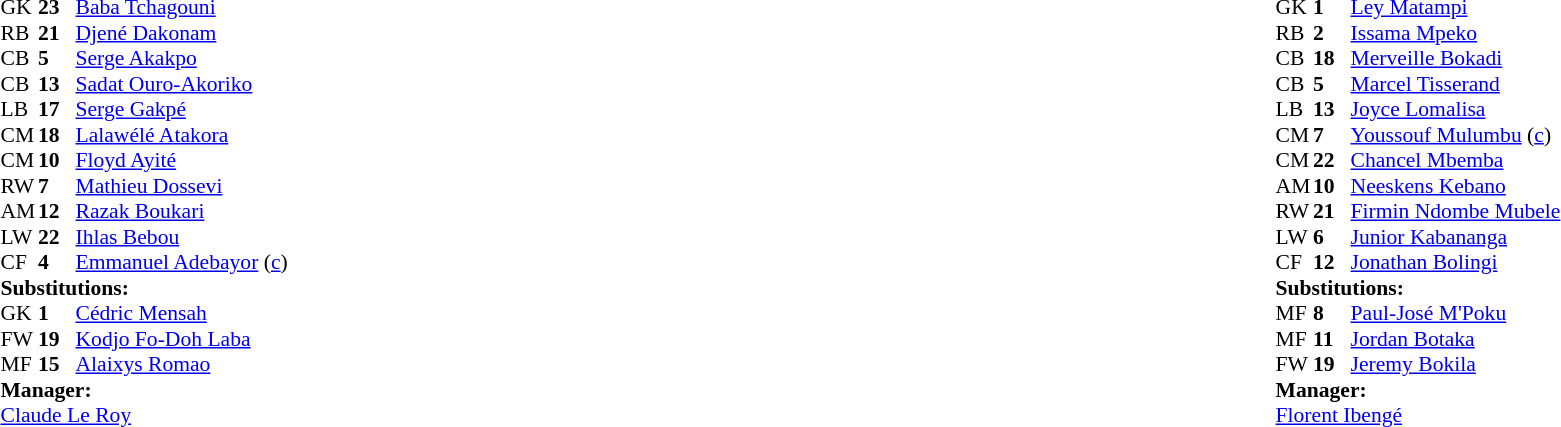<table width="100%">
<tr>
<td valign="top" width="40%"><br><table style="font-size:90%" cellspacing="0" cellpadding="0">
<tr>
<th width=25></th>
<th width=25></th>
</tr>
<tr>
<td>GK</td>
<td><strong>23</strong></td>
<td><a href='#'>Baba Tchagouni</a></td>
<td></td>
<td></td>
</tr>
<tr>
<td>RB</td>
<td><strong>21</strong></td>
<td><a href='#'>Djené Dakonam</a></td>
</tr>
<tr>
<td>CB</td>
<td><strong>5</strong></td>
<td><a href='#'>Serge Akakpo</a></td>
</tr>
<tr>
<td>CB</td>
<td><strong>13</strong></td>
<td><a href='#'>Sadat Ouro-Akoriko</a></td>
</tr>
<tr>
<td>LB</td>
<td><strong>17</strong></td>
<td><a href='#'>Serge Gakpé</a></td>
</tr>
<tr>
<td>CM</td>
<td><strong>18</strong></td>
<td><a href='#'>Lalawélé Atakora</a></td>
</tr>
<tr>
<td>CM</td>
<td><strong>10</strong></td>
<td><a href='#'>Floyd Ayité</a></td>
</tr>
<tr>
<td>RW</td>
<td><strong>7</strong></td>
<td><a href='#'>Mathieu Dossevi</a></td>
<td></td>
<td></td>
</tr>
<tr>
<td>AM</td>
<td><strong>12</strong></td>
<td><a href='#'>Razak Boukari</a></td>
<td></td>
<td></td>
</tr>
<tr>
<td>LW</td>
<td><strong>22</strong></td>
<td><a href='#'>Ihlas Bebou</a></td>
</tr>
<tr>
<td>CF</td>
<td><strong>4</strong></td>
<td><a href='#'>Emmanuel Adebayor</a> (<a href='#'>c</a>)</td>
</tr>
<tr>
<td colspan=3><strong>Substitutions:</strong></td>
</tr>
<tr>
<td>GK</td>
<td><strong>1</strong></td>
<td><a href='#'>Cédric Mensah</a></td>
<td></td>
<td></td>
</tr>
<tr>
<td>FW</td>
<td><strong>19</strong></td>
<td><a href='#'>Kodjo Fo-Doh Laba</a></td>
<td></td>
<td></td>
</tr>
<tr>
<td>MF</td>
<td><strong>15</strong></td>
<td><a href='#'>Alaixys Romao</a></td>
<td></td>
<td></td>
</tr>
<tr>
<td colspan=3><strong>Manager:</strong></td>
</tr>
<tr>
<td colspan=3> <a href='#'>Claude Le Roy</a></td>
</tr>
</table>
</td>
<td valign="top"></td>
<td valign="top" width="50%"><br><table style="font-size:90%; margin:auto" cellspacing="0" cellpadding="0">
<tr>
<th width=25></th>
<th width=25></th>
</tr>
<tr>
<td>GK</td>
<td><strong>1</strong></td>
<td><a href='#'>Ley Matampi</a></td>
<td></td>
</tr>
<tr>
<td>RB</td>
<td><strong>2</strong></td>
<td><a href='#'>Issama Mpeko</a></td>
</tr>
<tr>
<td>CB</td>
<td><strong>18</strong></td>
<td><a href='#'>Merveille Bokadi</a></td>
</tr>
<tr>
<td>CB</td>
<td><strong>5</strong></td>
<td><a href='#'>Marcel Tisserand</a></td>
</tr>
<tr>
<td>LB</td>
<td><strong>13</strong></td>
<td><a href='#'>Joyce Lomalisa</a></td>
</tr>
<tr>
<td>CM</td>
<td><strong>7</strong></td>
<td><a href='#'>Youssouf Mulumbu</a> (<a href='#'>c</a>)</td>
</tr>
<tr>
<td>CM</td>
<td><strong>22</strong></td>
<td><a href='#'>Chancel Mbemba</a></td>
</tr>
<tr>
<td>AM</td>
<td><strong>10</strong></td>
<td><a href='#'>Neeskens Kebano</a></td>
<td></td>
<td></td>
</tr>
<tr>
<td>RW</td>
<td><strong>21</strong></td>
<td><a href='#'>Firmin Ndombe Mubele</a></td>
<td></td>
<td></td>
</tr>
<tr>
<td>LW</td>
<td><strong>6</strong></td>
<td><a href='#'>Junior Kabananga</a></td>
<td></td>
<td></td>
</tr>
<tr>
<td>CF</td>
<td><strong>12</strong></td>
<td><a href='#'>Jonathan Bolingi</a></td>
</tr>
<tr>
<td colspan=3><strong>Substitutions:</strong></td>
</tr>
<tr>
<td>MF</td>
<td><strong>8</strong></td>
<td><a href='#'>Paul-José M'Poku</a></td>
<td></td>
<td></td>
</tr>
<tr>
<td>MF</td>
<td><strong>11</strong></td>
<td><a href='#'>Jordan Botaka</a></td>
<td></td>
<td></td>
</tr>
<tr>
<td>FW</td>
<td><strong>19</strong></td>
<td><a href='#'>Jeremy Bokila</a></td>
<td></td>
<td></td>
</tr>
<tr>
<td colspan=3><strong>Manager:</strong></td>
</tr>
<tr>
<td colspan=3><a href='#'>Florent Ibengé</a></td>
</tr>
</table>
</td>
</tr>
</table>
